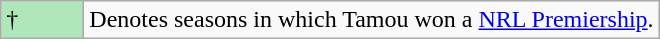<table class="wikitable">
<tr>
<td style="background:#afe6ba; width:3em;">†</td>
<td>Denotes seasons in which Tamou won a <a href='#'>NRL Premiership</a>.</td>
</tr>
</table>
